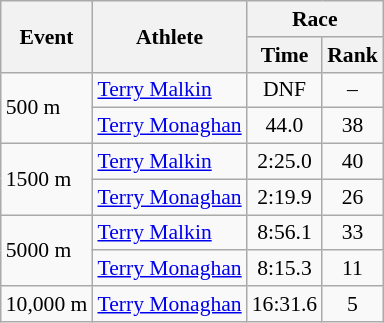<table class="wikitable" border="1" style="font-size:90%">
<tr>
<th rowspan=2>Event</th>
<th rowspan=2>Athlete</th>
<th colspan=2>Race</th>
</tr>
<tr>
<th>Time</th>
<th>Rank</th>
</tr>
<tr>
<td rowspan=2>500 m</td>
<td><a href='#'>Terry Malkin</a></td>
<td align=center>DNF</td>
<td align=center>–</td>
</tr>
<tr>
<td><a href='#'>Terry Monaghan</a></td>
<td align=center>44.0</td>
<td align=center>38</td>
</tr>
<tr>
<td rowspan=2>1500 m</td>
<td><a href='#'>Terry Malkin</a></td>
<td align=center>2:25.0</td>
<td align=center>40</td>
</tr>
<tr>
<td><a href='#'>Terry Monaghan</a></td>
<td align=center>2:19.9</td>
<td align=center>26</td>
</tr>
<tr>
<td rowspan=2>5000 m</td>
<td><a href='#'>Terry Malkin</a></td>
<td align=center>8:56.1</td>
<td align=center>33</td>
</tr>
<tr>
<td><a href='#'>Terry Monaghan</a></td>
<td align=center>8:15.3</td>
<td align=center>11</td>
</tr>
<tr>
<td>10,000 m</td>
<td><a href='#'>Terry Monaghan</a></td>
<td align=center>16:31.6</td>
<td align=center>5</td>
</tr>
</table>
